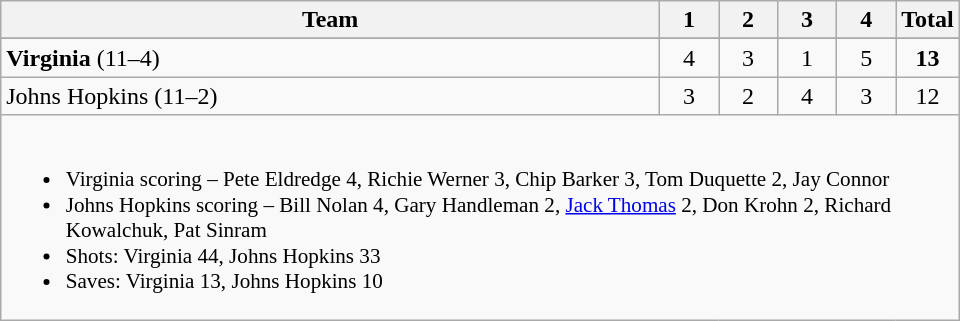<table class="wikitable" style="text-align:center; max-width:40em">
<tr>
<th>Team</th>
<th style="width:2em">1</th>
<th style="width:2em">2</th>
<th style="width:2em">3</th>
<th style="width:2em">4</th>
<th style="width:2em">Total</th>
</tr>
<tr>
</tr>
<tr>
<td style="text-align:left"><strong>Virginia</strong>  (11–4)</td>
<td>4</td>
<td>3</td>
<td>1</td>
<td>5</td>
<td><strong>13</strong></td>
</tr>
<tr>
<td style="text-align:left">Johns Hopkins (11–2)</td>
<td>3</td>
<td>2</td>
<td>4</td>
<td>3</td>
<td>12</td>
</tr>
<tr>
<td colspan=6 style="text-align:left; font-size:88%;"><br><ul><li>Virginia scoring – Pete Eldredge 4, Richie Werner 3, Chip Barker 3, Tom Duquette 2, Jay Connor</li><li>Johns Hopkins scoring – Bill Nolan 4, Gary Handleman 2, <a href='#'>Jack Thomas</a> 2, Don Krohn 2, Richard Kowalchuk, Pat Sinram</li><li>Shots: Virginia 44, Johns Hopkins 33</li><li>Saves: Virginia 13, Johns Hopkins 10</li></ul></td>
</tr>
</table>
